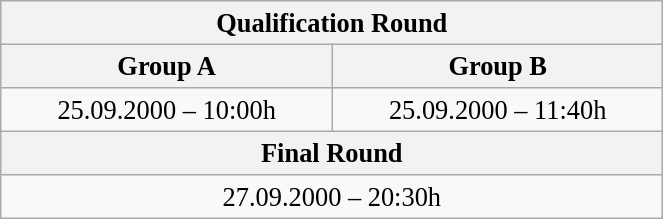<table class="wikitable" style=" text-align:center; font-size:110%;" width="35%">
<tr>
<th colspan="2">Qualification Round</th>
</tr>
<tr>
<th>Group A</th>
<th>Group B</th>
</tr>
<tr>
<td>25.09.2000 – 10:00h</td>
<td>25.09.2000 – 11:40h</td>
</tr>
<tr>
<th colspan="2">Final Round</th>
</tr>
<tr>
<td colspan="2">27.09.2000 – 20:30h</td>
</tr>
</table>
